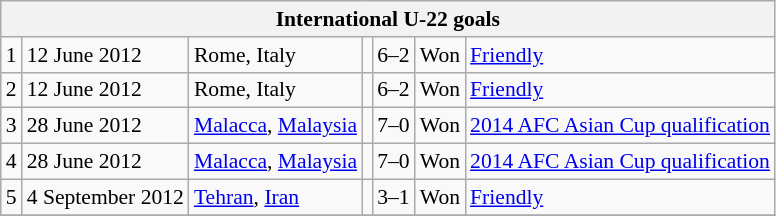<table class="wikitable collapsible collapsed" style="font-size:90%">
<tr>
<th colspan="8"><strong>International U-22 goals</strong></th>
</tr>
<tr>
<td>1</td>
<td>12 June 2012</td>
<td>Rome, Italy</td>
<td></td>
<td>6–2</td>
<td>Won</td>
<td><a href='#'>Friendly</a></td>
</tr>
<tr>
<td>2</td>
<td>12 June 2012</td>
<td>Rome, Italy</td>
<td></td>
<td>6–2</td>
<td>Won</td>
<td><a href='#'>Friendly</a></td>
</tr>
<tr>
<td>3</td>
<td>28 June 2012</td>
<td><a href='#'>Malacca</a>, <a href='#'>Malaysia</a></td>
<td></td>
<td>7–0</td>
<td>Won</td>
<td><a href='#'>2014 AFC Asian Cup qualification</a></td>
</tr>
<tr>
<td>4</td>
<td>28 June 2012</td>
<td><a href='#'>Malacca</a>, <a href='#'>Malaysia</a></td>
<td></td>
<td>7–0</td>
<td>Won</td>
<td><a href='#'>2014 AFC Asian Cup qualification</a></td>
</tr>
<tr>
<td>5</td>
<td>4 September 2012</td>
<td><a href='#'>Tehran</a>, <a href='#'>Iran</a></td>
<td></td>
<td>3–1</td>
<td>Won</td>
<td><a href='#'>Friendly</a></td>
</tr>
<tr>
</tr>
</table>
